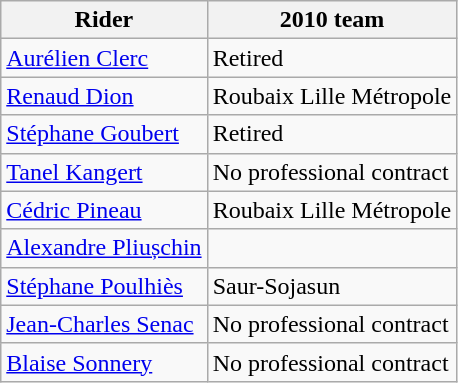<table class="wikitable">
<tr>
<th>Rider</th>
<th>2010 team</th>
</tr>
<tr>
<td><a href='#'>Aurélien Clerc</a></td>
<td>Retired</td>
</tr>
<tr>
<td><a href='#'>Renaud Dion</a></td>
<td>Roubaix Lille Métropole</td>
</tr>
<tr>
<td><a href='#'>Stéphane Goubert</a></td>
<td>Retired</td>
</tr>
<tr>
<td><a href='#'>Tanel Kangert</a></td>
<td>No professional contract</td>
</tr>
<tr>
<td><a href='#'>Cédric Pineau</a></td>
<td>Roubaix Lille Métropole</td>
</tr>
<tr>
<td><a href='#'>Alexandre Pliușchin</a></td>
<td></td>
</tr>
<tr>
<td><a href='#'>Stéphane Poulhiès</a></td>
<td>Saur-Sojasun</td>
</tr>
<tr>
<td><a href='#'>Jean-Charles Senac</a></td>
<td>No professional contract</td>
</tr>
<tr>
<td><a href='#'>Blaise Sonnery</a></td>
<td>No professional contract</td>
</tr>
</table>
